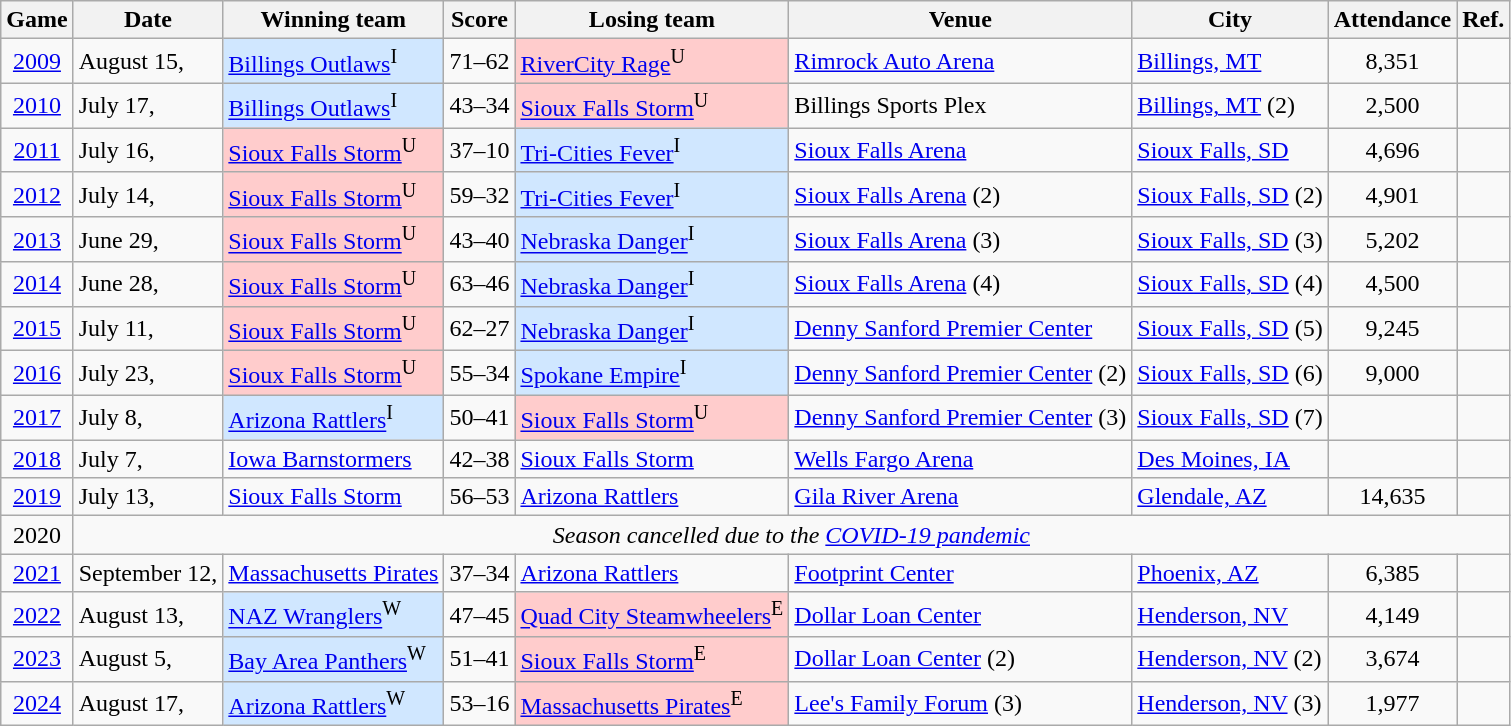<table class="wikitable sortable">
<tr>
<th>Game</th>
<th>Date</th>
<th>Winning team</th>
<th>Score</th>
<th>Losing team</th>
<th>Venue</th>
<th>City</th>
<th>Attendance</th>
<th>Ref.</th>
</tr>
<tr>
<td align="center"><a href='#'>2009</a></td>
<td>August 15, </td>
<td style="background:#d0e7ff;"><a href='#'>Billings Outlaws</a><sup>I</sup><br></td>
<td align="center">71–62</td>
<td style="background:#ffcccc;"><a href='#'>RiverCity Rage</a><sup>U</sup><br></td>
<td><a href='#'>Rimrock Auto Arena</a></td>
<td><a href='#'>Billings, MT</a></td>
<td align="center">8,351</td>
<td></td>
</tr>
<tr>
<td align="center"><a href='#'>2010</a></td>
<td>July 17, </td>
<td style="background:#d0e7ff;"><a href='#'>Billings Outlaws</a><sup>I</sup><br></td>
<td align="center">43–34</td>
<td style="background:#ffcccc;"><a href='#'>Sioux Falls Storm</a><sup>U</sup><br></td>
<td>Billings Sports Plex</td>
<td><a href='#'>Billings, MT</a> (2)</td>
<td align="center">2,500</td>
<td></td>
</tr>
<tr>
<td align="center"><a href='#'>2011</a></td>
<td>July 16, </td>
<td style="background:#ffcccc;"><a href='#'>Sioux Falls Storm</a><sup>U</sup><br></td>
<td align="center">37–10</td>
<td style="background:#d0e7ff;"><a href='#'>Tri-Cities Fever</a><sup>I</sup><br></td>
<td><a href='#'>Sioux Falls Arena</a></td>
<td><a href='#'>Sioux Falls, SD</a></td>
<td align="center">4,696</td>
<td></td>
</tr>
<tr>
<td align="center"><a href='#'>2012</a></td>
<td>July 14, </td>
<td style="background:#ffcccc;"><a href='#'>Sioux Falls Storm</a><sup>U</sup><br></td>
<td align="center">59–32</td>
<td style="background:#d0e7ff;"><a href='#'>Tri-Cities Fever</a><sup>I</sup><br></td>
<td><a href='#'>Sioux Falls Arena</a> (2)</td>
<td><a href='#'>Sioux Falls, SD</a> (2)</td>
<td align="center">4,901</td>
<td></td>
</tr>
<tr>
<td align="center"><a href='#'>2013</a></td>
<td>June 29, </td>
<td style="background:#ffcccc;"><a href='#'>Sioux Falls Storm</a><sup>U</sup><br></td>
<td align="center">43–40</td>
<td style="background:#d0e7ff;"><a href='#'>Nebraska Danger</a><sup>I</sup><br></td>
<td><a href='#'>Sioux Falls Arena</a> (3)</td>
<td><a href='#'>Sioux Falls, SD</a> (3)</td>
<td align="center">5,202</td>
<td></td>
</tr>
<tr>
<td align="center"><a href='#'>2014</a></td>
<td>June 28, </td>
<td style="background:#ffcccc;"><a href='#'>Sioux Falls Storm</a><sup>U</sup><br></td>
<td align="center">63–46</td>
<td style="background:#d0e7ff;"><a href='#'>Nebraska Danger</a><sup>I</sup><br></td>
<td><a href='#'>Sioux Falls Arena</a> (4)</td>
<td><a href='#'>Sioux Falls, SD</a> (4)</td>
<td align="center">4,500</td>
<td></td>
</tr>
<tr>
<td align="center"><a href='#'>2015</a></td>
<td>July 11, </td>
<td style="background:#ffcccc;"><a href='#'>Sioux Falls Storm</a><sup>U</sup><br></td>
<td align="center">62–27</td>
<td style="background:#d0e7ff;"><a href='#'>Nebraska Danger</a><sup>I</sup><br></td>
<td><a href='#'>Denny Sanford Premier Center</a></td>
<td><a href='#'>Sioux Falls, SD</a> (5)</td>
<td align="center">9,245</td>
<td></td>
</tr>
<tr>
<td align="center"><a href='#'>2016</a></td>
<td>July 23, </td>
<td style="background:#ffcccc;"><a href='#'>Sioux Falls Storm</a><sup>U</sup><br></td>
<td align="center">55–34</td>
<td style="background:#d0e7ff;"><a href='#'>Spokane Empire</a><sup>I</sup><br></td>
<td><a href='#'>Denny Sanford Premier Center</a> (2)</td>
<td><a href='#'>Sioux Falls, SD</a> (6)</td>
<td align="center">9,000</td>
<td></td>
</tr>
<tr>
<td align="center"><a href='#'>2017</a></td>
<td>July 8, </td>
<td style="background:#d0e7ff;"><a href='#'>Arizona Rattlers</a><sup>I</sup><br></td>
<td align="center">50–41</td>
<td style="background:#ffcccc;"><a href='#'>Sioux Falls Storm</a><sup>U</sup><br></td>
<td><a href='#'>Denny Sanford Premier Center</a> (3)</td>
<td><a href='#'>Sioux Falls, SD</a> (7)</td>
<td align="center"></td>
<td align="center"></td>
</tr>
<tr>
<td align="center"><a href='#'>2018</a></td>
<td>July 7, </td>
<td><a href='#'>Iowa Barnstormers</a><br></td>
<td align="center">42–38</td>
<td><a href='#'>Sioux Falls Storm</a><br></td>
<td><a href='#'>Wells Fargo Arena</a></td>
<td><a href='#'>Des Moines, IA</a></td>
<td align="center"></td>
<td align="center"></td>
</tr>
<tr>
<td align="center"><a href='#'>2019</a></td>
<td>July 13, </td>
<td><a href='#'>Sioux Falls Storm</a><br></td>
<td align="center">56–53</td>
<td><a href='#'>Arizona Rattlers</a><br></td>
<td><a href='#'>Gila River Arena</a></td>
<td><a href='#'>Glendale, AZ</a></td>
<td align="center">14,635</td>
<td align="center"></td>
</tr>
<tr>
<td align="center">2020</td>
<td colspan="10" align="center"><em>Season cancelled due to the <a href='#'>COVID-19 pandemic</a></em></td>
</tr>
<tr>
<td align="center"><a href='#'>2021</a></td>
<td>September 12, </td>
<td><a href='#'>Massachusetts Pirates</a><br></td>
<td align="center">37–34</td>
<td><a href='#'>Arizona Rattlers</a><br></td>
<td><a href='#'>Footprint Center</a></td>
<td><a href='#'>Phoenix, AZ</a></td>
<td align="center">6,385</td>
<td align="center"></td>
</tr>
<tr>
<td align="center"><a href='#'>2022</a></td>
<td>August 13, </td>
<td style="background:#d0e7ff;"><a href='#'>NAZ Wranglers</a><sup>W</sup><br></td>
<td align="center">47–45</td>
<td style="background:#ffcccc;"><a href='#'>Quad City Steamwheelers</a><sup>E</sup><br></td>
<td><a href='#'>Dollar Loan Center</a></td>
<td><a href='#'>Henderson, NV</a></td>
<td align="center">4,149</td>
<td align="center"></td>
</tr>
<tr>
<td align="center"><a href='#'>2023</a></td>
<td>August 5, </td>
<td style="background:#d0e7ff;"><a href='#'>Bay Area Panthers</a><sup>W</sup><br></td>
<td align="center">51–41</td>
<td style="background:#ffcccc;"><a href='#'>Sioux Falls Storm</a><sup>E</sup><br></td>
<td><a href='#'>Dollar Loan Center</a> (2)</td>
<td><a href='#'>Henderson, NV</a> (2)</td>
<td align="center">3,674</td>
<td align="center"></td>
</tr>
<tr>
<td align="center"><a href='#'>2024</a></td>
<td>August 17, </td>
<td style="background:#d0e7ff;"><a href='#'>Arizona Rattlers</a><sup>W</sup><br></td>
<td align="center">53–16</td>
<td style="background:#ffcccc;"><a href='#'>Massachusetts Pirates</a><sup>E</sup><br></td>
<td><a href='#'>Lee's Family Forum</a> (3)</td>
<td><a href='#'>Henderson, NV</a> (3)</td>
<td align="center">1,977</td>
<td align="center"></td>
</tr>
</table>
